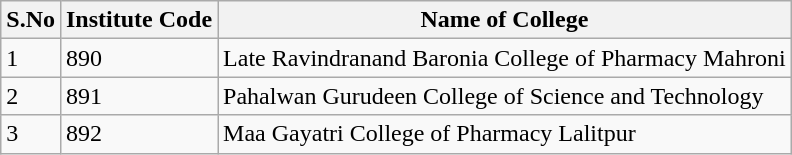<table class="wikitable sortable">
<tr>
<th>S.No</th>
<th>Institute Code</th>
<th>Name of College</th>
</tr>
<tr>
<td>1</td>
<td>890</td>
<td>Late Ravindranand Baronia College of Pharmacy Mahroni</td>
</tr>
<tr>
<td>2</td>
<td>891</td>
<td>Pahalwan Gurudeen College of Science and Technology</td>
</tr>
<tr>
<td>3</td>
<td>892</td>
<td>Maa Gayatri College of Pharmacy  Lalitpur</td>
</tr>
</table>
